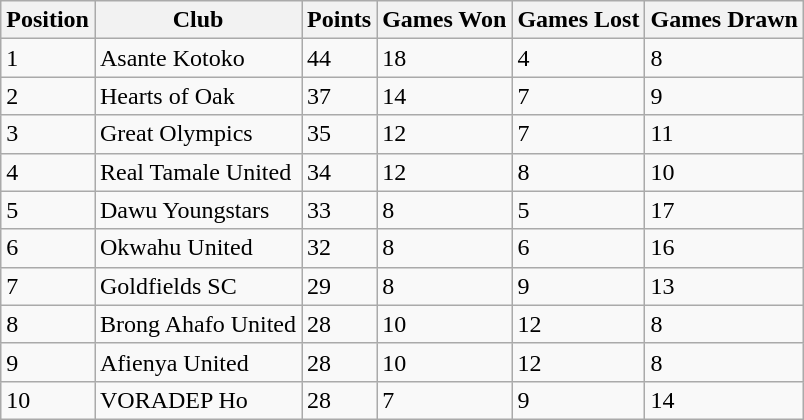<table class="wikitable">
<tr>
<th>Position</th>
<th>Club</th>
<th>Points</th>
<th>Games Won</th>
<th>Games Lost</th>
<th>Games Drawn</th>
</tr>
<tr>
<td>1</td>
<td>Asante Kotoko</td>
<td>44</td>
<td>18</td>
<td>4</td>
<td>8</td>
</tr>
<tr>
<td>2</td>
<td>Hearts of Oak</td>
<td>37</td>
<td>14</td>
<td>7</td>
<td>9</td>
</tr>
<tr>
<td>3</td>
<td>Great Olympics</td>
<td>35</td>
<td>12</td>
<td>7</td>
<td>11</td>
</tr>
<tr>
<td>4</td>
<td>Real Tamale United</td>
<td>34</td>
<td>12</td>
<td>8</td>
<td>10</td>
</tr>
<tr>
<td>5</td>
<td>Dawu Youngstars</td>
<td>33</td>
<td>8</td>
<td>5</td>
<td>17</td>
</tr>
<tr>
<td>6</td>
<td>Okwahu United</td>
<td>32</td>
<td>8</td>
<td>6</td>
<td>16</td>
</tr>
<tr>
<td>7</td>
<td>Goldfields SC</td>
<td>29</td>
<td>8</td>
<td>9</td>
<td>13</td>
</tr>
<tr>
<td>8</td>
<td>Brong Ahafo United</td>
<td>28</td>
<td>10</td>
<td>12</td>
<td>8</td>
</tr>
<tr>
<td>9</td>
<td>Afienya United</td>
<td>28</td>
<td>10</td>
<td>12</td>
<td>8</td>
</tr>
<tr>
<td>10</td>
<td>VORADEP Ho</td>
<td>28</td>
<td>7</td>
<td>9</td>
<td>14</td>
</tr>
</table>
